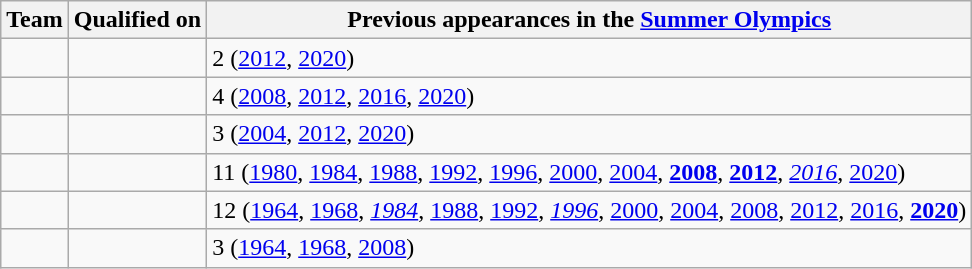<table class="wikitable sortable">
<tr>
<th>Team</th>
<th>Qualified on</th>
<th data-sort-type="number">Previous appearances in the <a href='#'>Summer Olympics</a></th>
</tr>
<tr>
<td></td>
<td></td>
<td>2 (<a href='#'>2012</a>, <a href='#'>2020</a>)</td>
</tr>
<tr>
<td></td>
<td></td>
<td>4 (<a href='#'>2008</a>, <a href='#'>2012</a>, <a href='#'>2016</a>, <a href='#'>2020</a>)</td>
</tr>
<tr>
<td></td>
<td></td>
<td>3 (<a href='#'>2004</a>, <a href='#'>2012</a>, <a href='#'>2020</a>)</td>
</tr>
<tr>
<td></td>
<td></td>
<td>11 (<a href='#'>1980</a>, <a href='#'>1984</a>, <a href='#'>1988</a>, <a href='#'>1992</a>, <a href='#'>1996</a>, <a href='#'>2000</a>, <a href='#'>2004</a>, <a href='#'><strong>2008</strong></a>, <a href='#'><strong>2012</strong></a>, <a href='#'><em>2016</em></a>, <a href='#'>2020</a>)</td>
</tr>
<tr>
<td></td>
<td></td>
<td>12 (<a href='#'>1964</a>, <a href='#'>1968</a>, <a href='#'><em>1984</em></a>, <a href='#'>1988</a>, <a href='#'>1992</a>, <a href='#'><em>1996</em></a>, <a href='#'>2000</a>, <a href='#'>2004</a>, <a href='#'>2008</a>, <a href='#'>2012</a>, <a href='#'>2016</a>, <a href='#'><strong>2020</strong></a>)</td>
</tr>
<tr>
<td></td>
<td></td>
<td>3 (<a href='#'>1964</a>, <a href='#'>1968</a>, <a href='#'>2008</a>)</td>
</tr>
</table>
